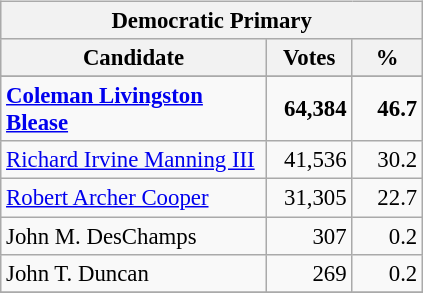<table class="wikitable" align="left" style="margin:1em 1em 1em 0; background: #f9f9f9; font-size: 95%;">
<tr style="background-color:#E9E9E9">
<th colspan="3">Democratic Primary</th>
</tr>
<tr style="background-color:#E9E9E9">
<th colspan="1" style="width: 170px">Candidate</th>
<th style="width: 50px">Votes</th>
<th style="width: 40px">%</th>
</tr>
<tr>
</tr>
<tr>
<td><strong><a href='#'>Coleman Livingston Blease</a></strong></td>
<td align="right"><strong>64,384</strong></td>
<td align="right"><strong>46.7</strong></td>
</tr>
<tr>
<td><a href='#'>Richard Irvine Manning III</a></td>
<td align="right">41,536</td>
<td align="right">30.2</td>
</tr>
<tr>
<td><a href='#'>Robert Archer Cooper</a></td>
<td align="right">31,305</td>
<td align="right">22.7</td>
</tr>
<tr>
<td>John M. DesChamps</td>
<td align="right">307</td>
<td align="right">0.2</td>
</tr>
<tr>
<td>John T. Duncan</td>
<td align="right">269</td>
<td align="right">0.2</td>
</tr>
<tr>
</tr>
</table>
